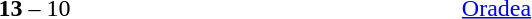<table style="text-align:center">
<tr>
<th width=200></th>
<th width=100></th>
<th width=200></th>
<th width=100></th>
</tr>
<tr>
<td align=right><strong></strong></td>
<td><strong>13</strong> – 10</td>
<td align=left></td>
<td><a href='#'>Oradea</a></td>
</tr>
</table>
